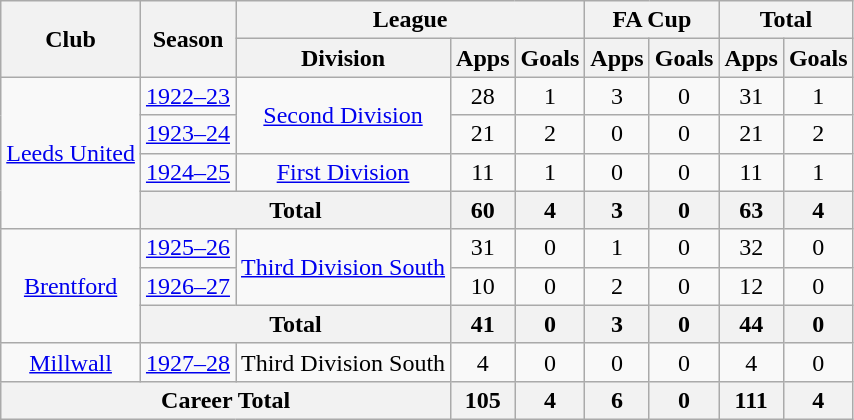<table class="wikitable" style="text-align: center;">
<tr>
<th rowspan="2">Club</th>
<th rowspan="2">Season</th>
<th colspan="3">League</th>
<th colspan="2">FA Cup</th>
<th colspan="2">Total</th>
</tr>
<tr>
<th>Division</th>
<th>Apps</th>
<th>Goals</th>
<th>Apps</th>
<th>Goals</th>
<th>Apps</th>
<th>Goals</th>
</tr>
<tr>
<td rowspan="4"><a href='#'>Leeds United</a></td>
<td><a href='#'>1922–23</a></td>
<td rowspan="2"><a href='#'>Second Division</a></td>
<td>28</td>
<td>1</td>
<td>3</td>
<td>0</td>
<td>31</td>
<td>1</td>
</tr>
<tr>
<td><a href='#'>1923–24</a></td>
<td>21</td>
<td>2</td>
<td>0</td>
<td>0</td>
<td>21</td>
<td>2</td>
</tr>
<tr>
<td><a href='#'>1924–25</a></td>
<td><a href='#'>First Division</a></td>
<td>11</td>
<td>1</td>
<td>0</td>
<td>0</td>
<td>11</td>
<td>1</td>
</tr>
<tr>
<th colspan="2">Total</th>
<th>60</th>
<th>4</th>
<th>3</th>
<th>0</th>
<th>63</th>
<th>4</th>
</tr>
<tr>
<td rowspan="3"><a href='#'>Brentford</a></td>
<td><a href='#'>1925–26</a></td>
<td rowspan="2"><a href='#'>Third Division South</a></td>
<td>31</td>
<td>0</td>
<td>1</td>
<td>0</td>
<td>32</td>
<td>0</td>
</tr>
<tr>
<td><a href='#'>1926–27</a></td>
<td>10</td>
<td>0</td>
<td>2</td>
<td>0</td>
<td>12</td>
<td>0</td>
</tr>
<tr>
<th colspan="2">Total</th>
<th>41</th>
<th>0</th>
<th>3</th>
<th>0</th>
<th>44</th>
<th>0</th>
</tr>
<tr>
<td><a href='#'>Millwall</a></td>
<td><a href='#'>1927–28</a></td>
<td>Third Division South</td>
<td>4</td>
<td>0</td>
<td>0</td>
<td>0</td>
<td>4</td>
<td>0</td>
</tr>
<tr>
<th colspan="3">Career Total</th>
<th>105</th>
<th>4</th>
<th>6</th>
<th>0</th>
<th>111</th>
<th>4</th>
</tr>
</table>
